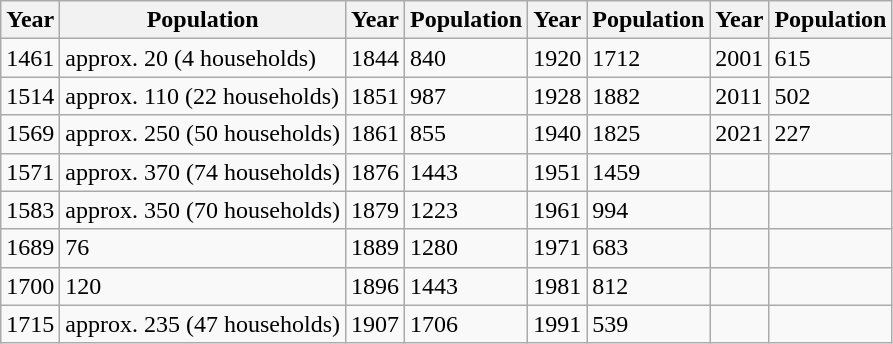<table class="wikitable">
<tr>
<th>Year</th>
<th><strong>Population</strong></th>
<th><strong>Year</strong></th>
<th>Population</th>
<th>Year</th>
<th>Population</th>
<th>Year</th>
<th><strong>Population</strong></th>
</tr>
<tr>
<td>1461</td>
<td>approx. 20 (4 households)</td>
<td>1844</td>
<td>840</td>
<td>1920</td>
<td>1712</td>
<td>2001</td>
<td>615</td>
</tr>
<tr>
<td>1514</td>
<td>approx. 110 (22 households)</td>
<td>1851</td>
<td>987</td>
<td>1928</td>
<td>1882</td>
<td>2011</td>
<td>502</td>
</tr>
<tr>
<td>1569</td>
<td>approx. 250 (50 households)</td>
<td>1861</td>
<td>855</td>
<td>1940</td>
<td>1825</td>
<td>2021</td>
<td>227</td>
</tr>
<tr>
<td>1571</td>
<td>approx. 370 (74 households)</td>
<td>1876</td>
<td>1443</td>
<td>1951</td>
<td>1459</td>
<td></td>
<td></td>
</tr>
<tr>
<td>1583</td>
<td>approx. 350 (70 households)</td>
<td>1879</td>
<td>1223</td>
<td>1961</td>
<td>994</td>
<td></td>
<td></td>
</tr>
<tr>
<td>1689</td>
<td>76</td>
<td>1889</td>
<td>1280</td>
<td>1971</td>
<td>683</td>
<td></td>
<td></td>
</tr>
<tr>
<td>1700</td>
<td>120</td>
<td>1896</td>
<td>1443</td>
<td>1981</td>
<td>812</td>
<td></td>
<td></td>
</tr>
<tr>
<td>1715</td>
<td>approx. 235 (47 households)</td>
<td>1907</td>
<td>1706</td>
<td>1991</td>
<td>539</td>
<td></td>
</tr>
</table>
